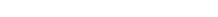<table style="width:22%; text-align:center;">
<tr style="color:white;">
<td style="background:"><strong>1</strong></td>
<td style="background:"><strong>6</strong></td>
</tr>
</table>
